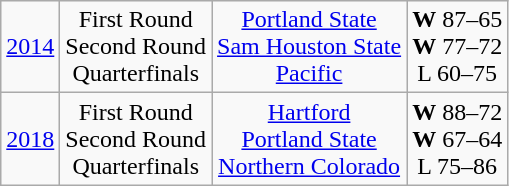<table class="wikitable">
<tr align="center">
<td><a href='#'>2014</a></td>
<td>First Round<br>Second Round<br>Quarterfinals</td>
<td><a href='#'>Portland State</a><br><a href='#'>Sam Houston State</a><br><a href='#'>Pacific</a></td>
<td><strong>W</strong> 87–65<br><strong>W</strong> 77–72<br>L 60–75</td>
</tr>
<tr align="center">
<td><a href='#'>2018</a></td>
<td>First Round<br>Second Round<br>Quarterfinals</td>
<td><a href='#'>Hartford</a><br><a href='#'>Portland State</a><br><a href='#'>Northern Colorado</a></td>
<td><strong>W</strong> 88–72<br><strong>W</strong> 67–64<br>L 75–86</td>
</tr>
</table>
